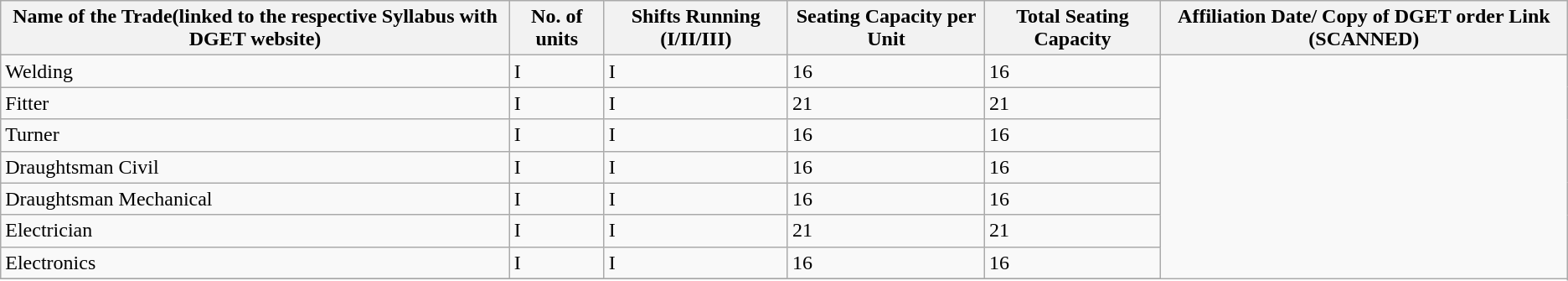<table class="wikitable sortable">
<tr>
<th>Name of the Trade(linked to the respective Syllabus with DGET website)</th>
<th>No. of units</th>
<th>Shifts Running (I/II/III)</th>
<th>Seating Capacity per Unit</th>
<th>Total Seating Capacity</th>
<th>Affiliation Date/ Copy of DGET order Link (SCANNED)</th>
</tr>
<tr>
<td>Welding</td>
<td>I</td>
<td>I</td>
<td>16</td>
<td>16</td>
</tr>
<tr>
<td>Fitter</td>
<td>I</td>
<td>I</td>
<td>21</td>
<td>21</td>
</tr>
<tr>
<td>Turner</td>
<td>I</td>
<td>I</td>
<td>16</td>
<td>16</td>
</tr>
<tr>
<td>Draughtsman Civil</td>
<td>I</td>
<td>I</td>
<td>16</td>
<td>16</td>
</tr>
<tr>
<td>Draughtsman Mechanical</td>
<td>I</td>
<td>I</td>
<td>16</td>
<td>16</td>
</tr>
<tr>
<td>Electrician</td>
<td>I</td>
<td>I</td>
<td>21</td>
<td>21</td>
</tr>
<tr>
<td>Electronics</td>
<td>I</td>
<td>I</td>
<td>16</td>
<td>16</td>
</tr>
<tr>
</tr>
</table>
